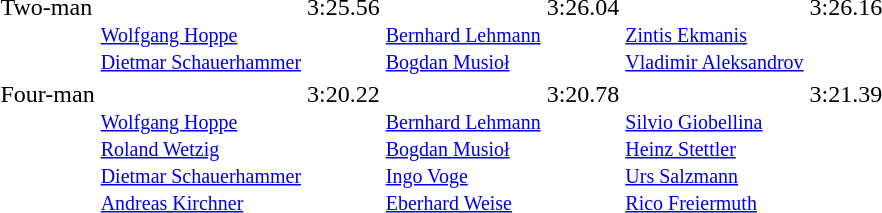<table>
<tr valign="top">
<td>Two-man <br></td>
<td><br> <small><a href='#'>Wolfgang Hoppe</a><br><a href='#'>Dietmar Schauerhammer</a></small></td>
<td>3:25.56</td>
<td><br><small> <a href='#'>Bernhard Lehmann</a><br><a href='#'>Bogdan Musioł</a></small></td>
<td>3:26.04</td>
<td><br><small> <a href='#'>Zintis Ekmanis</a><br><a href='#'>Vladimir Aleksandrov</a></small></td>
<td>3:26.16</td>
</tr>
<tr valign="top">
<td>Four-man <br></td>
<td><br><small> <a href='#'>Wolfgang Hoppe</a> <br><a href='#'>Roland Wetzig</a> <br> <a href='#'>Dietmar Schauerhammer</a> <br> <a href='#'>Andreas Kirchner</a></small></td>
<td>3:20.22</td>
<td><br><small> <a href='#'>Bernhard Lehmann</a> <br> <a href='#'>Bogdan Musioł</a> <br> <a href='#'>Ingo Voge</a> <br> <a href='#'>Eberhard Weise</a></small></td>
<td>3:20.78</td>
<td><br><small> <a href='#'>Silvio Giobellina</a> <br> <a href='#'>Heinz Stettler</a> <br> <a href='#'>Urs Salzmann</a> <br> <a href='#'>Rico Freiermuth</a></small></td>
<td>3:21.39</td>
</tr>
</table>
